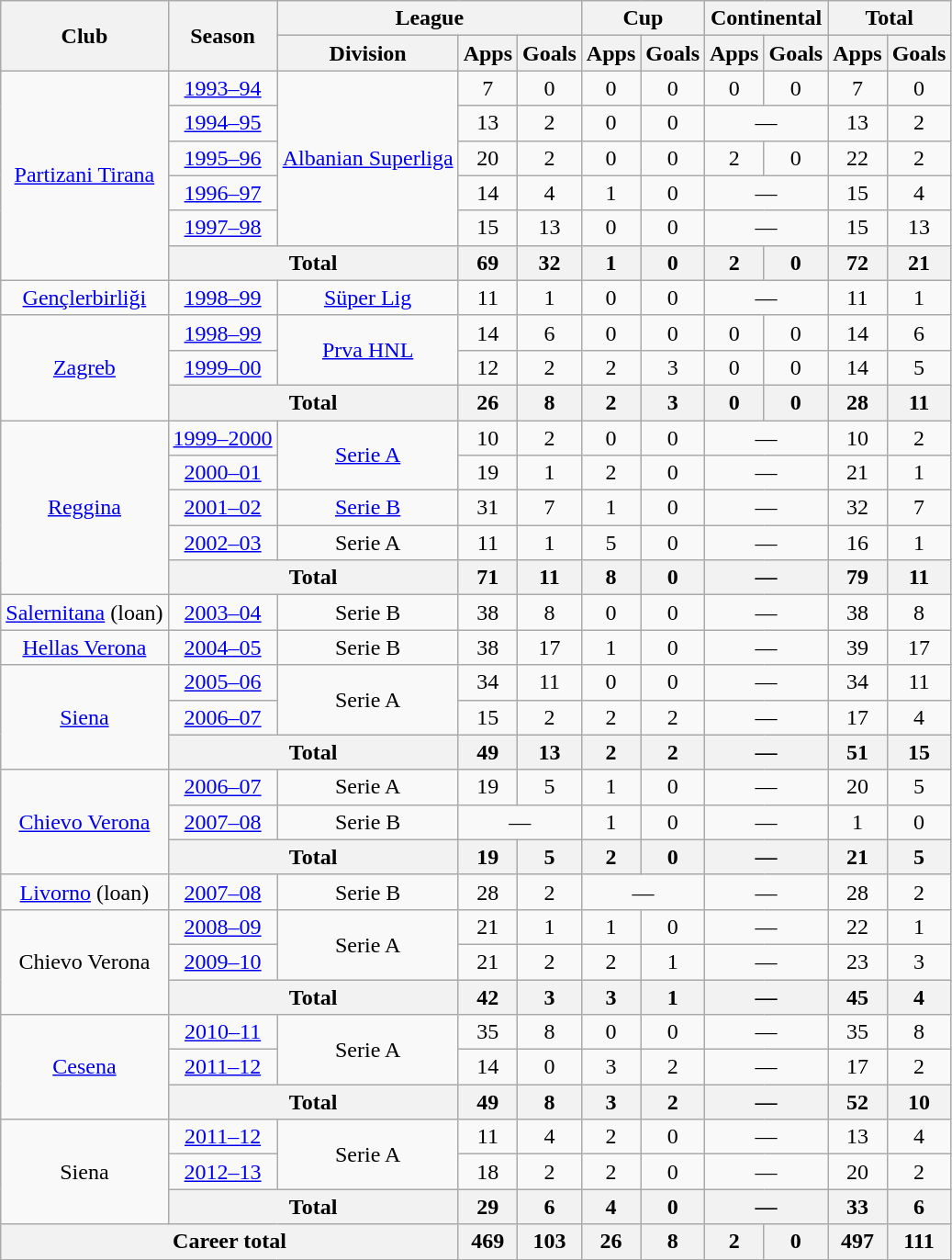<table class="wikitable" style="text-align:center">
<tr>
<th rowspan="2">Club</th>
<th rowspan="2">Season</th>
<th colspan="3">League</th>
<th colspan="2">Cup</th>
<th colspan="2">Continental</th>
<th colspan="2">Total</th>
</tr>
<tr>
<th>Division</th>
<th>Apps</th>
<th>Goals</th>
<th>Apps</th>
<th>Goals</th>
<th>Apps</th>
<th>Goals</th>
<th>Apps</th>
<th>Goals</th>
</tr>
<tr>
<td rowspan="6"><a href='#'>Partizani Tirana</a></td>
<td><a href='#'>1993–94</a></td>
<td rowspan="5"><a href='#'>Albanian Superliga</a></td>
<td>7</td>
<td>0</td>
<td>0</td>
<td>0</td>
<td>0</td>
<td>0</td>
<td>7</td>
<td>0</td>
</tr>
<tr>
<td><a href='#'>1994–95</a></td>
<td>13</td>
<td>2</td>
<td>0</td>
<td>0</td>
<td colspan="2">—</td>
<td>13</td>
<td>2</td>
</tr>
<tr>
<td><a href='#'>1995–96</a></td>
<td>20</td>
<td>2</td>
<td>0</td>
<td>0</td>
<td>2</td>
<td>0</td>
<td>22</td>
<td>2</td>
</tr>
<tr>
<td><a href='#'>1996–97</a></td>
<td>14</td>
<td>4</td>
<td>1</td>
<td>0</td>
<td colspan="2">—</td>
<td>15</td>
<td>4</td>
</tr>
<tr>
<td><a href='#'>1997–98</a></td>
<td>15</td>
<td>13</td>
<td>0</td>
<td>0</td>
<td colspan="2">—</td>
<td>15</td>
<td>13</td>
</tr>
<tr>
<th colspan="2">Total</th>
<th>69</th>
<th>32</th>
<th>1</th>
<th>0</th>
<th>2</th>
<th>0</th>
<th>72</th>
<th>21</th>
</tr>
<tr>
<td><a href='#'>Gençlerbirliği</a></td>
<td><a href='#'>1998–99</a></td>
<td><a href='#'>Süper Lig</a></td>
<td>11</td>
<td>1</td>
<td>0</td>
<td>0</td>
<td colspan="2">—</td>
<td>11</td>
<td>1</td>
</tr>
<tr>
<td rowspan="3"><a href='#'>Zagreb</a></td>
<td><a href='#'>1998–99</a></td>
<td rowspan="2"><a href='#'>Prva HNL</a></td>
<td>14</td>
<td>6</td>
<td>0</td>
<td>0</td>
<td>0</td>
<td>0</td>
<td>14</td>
<td>6</td>
</tr>
<tr>
<td><a href='#'>1999–00</a></td>
<td>12</td>
<td>2</td>
<td>2</td>
<td>3</td>
<td>0</td>
<td>0</td>
<td>14</td>
<td>5</td>
</tr>
<tr>
<th colspan="2">Total</th>
<th>26</th>
<th>8</th>
<th>2</th>
<th>3</th>
<th>0</th>
<th>0</th>
<th>28</th>
<th>11</th>
</tr>
<tr>
<td rowspan="5"><a href='#'>Reggina</a></td>
<td><a href='#'>1999–2000</a></td>
<td rowspan="2"><a href='#'>Serie A</a></td>
<td>10</td>
<td>2</td>
<td>0</td>
<td>0</td>
<td colspan="2">—</td>
<td>10</td>
<td>2</td>
</tr>
<tr>
<td><a href='#'>2000–01</a></td>
<td>19</td>
<td>1</td>
<td>2</td>
<td>0</td>
<td colspan="2">—</td>
<td>21</td>
<td>1</td>
</tr>
<tr>
<td><a href='#'>2001–02</a></td>
<td><a href='#'>Serie B</a></td>
<td>31</td>
<td>7</td>
<td>1</td>
<td>0</td>
<td colspan="2">—</td>
<td>32</td>
<td>7</td>
</tr>
<tr>
<td><a href='#'>2002–03</a></td>
<td>Serie A</td>
<td>11</td>
<td>1</td>
<td>5</td>
<td>0</td>
<td colspan="2">—</td>
<td>16</td>
<td>1</td>
</tr>
<tr>
<th colspan="2">Total</th>
<th>71</th>
<th>11</th>
<th>8</th>
<th>0</th>
<th colspan="2">—</th>
<th>79</th>
<th>11</th>
</tr>
<tr>
<td><a href='#'>Salernitana</a> (loan)</td>
<td><a href='#'>2003–04</a></td>
<td>Serie B</td>
<td>38</td>
<td>8</td>
<td>0</td>
<td>0</td>
<td colspan="2">—</td>
<td>38</td>
<td>8</td>
</tr>
<tr>
<td><a href='#'>Hellas Verona</a></td>
<td><a href='#'>2004–05</a></td>
<td>Serie B</td>
<td>38</td>
<td>17</td>
<td>1</td>
<td>0</td>
<td colspan="2">—</td>
<td>39</td>
<td>17</td>
</tr>
<tr>
<td rowspan="3"><a href='#'>Siena</a></td>
<td><a href='#'>2005–06</a></td>
<td rowspan="2">Serie A</td>
<td>34</td>
<td>11</td>
<td>0</td>
<td>0</td>
<td colspan="2">—</td>
<td>34</td>
<td>11</td>
</tr>
<tr>
<td><a href='#'>2006–07</a></td>
<td>15</td>
<td>2</td>
<td>2</td>
<td>2</td>
<td colspan="2">—</td>
<td>17</td>
<td>4</td>
</tr>
<tr>
<th colspan="2">Total</th>
<th>49</th>
<th>13</th>
<th>2</th>
<th>2</th>
<th colspan="2">—</th>
<th>51</th>
<th>15</th>
</tr>
<tr>
<td rowspan="3"><a href='#'>Chievo Verona</a></td>
<td><a href='#'>2006–07</a></td>
<td>Serie A</td>
<td>19</td>
<td>5</td>
<td>1</td>
<td>0</td>
<td colspan="2">—</td>
<td>20</td>
<td>5</td>
</tr>
<tr>
<td><a href='#'>2007–08</a></td>
<td>Serie B</td>
<td colspan="2">—</td>
<td>1</td>
<td>0</td>
<td colspan="2">—</td>
<td>1</td>
<td>0</td>
</tr>
<tr>
<th colspan="2">Total</th>
<th>19</th>
<th>5</th>
<th>2</th>
<th>0</th>
<th colspan="2">—</th>
<th>21</th>
<th>5</th>
</tr>
<tr>
<td><a href='#'>Livorno</a> (loan)</td>
<td><a href='#'>2007–08</a></td>
<td>Serie B</td>
<td>28</td>
<td>2</td>
<td colspan="2">—</td>
<td colspan="2">—</td>
<td>28</td>
<td>2</td>
</tr>
<tr>
<td rowspan="3">Chievo Verona</td>
<td><a href='#'>2008–09</a></td>
<td rowspan="2">Serie A</td>
<td>21</td>
<td>1</td>
<td>1</td>
<td>0</td>
<td colspan="2">—</td>
<td>22</td>
<td>1</td>
</tr>
<tr>
<td><a href='#'>2009–10</a></td>
<td>21</td>
<td>2</td>
<td>2</td>
<td>1</td>
<td colspan="2">—</td>
<td>23</td>
<td>3</td>
</tr>
<tr>
<th colspan="2">Total</th>
<th>42</th>
<th>3</th>
<th>3</th>
<th>1</th>
<th colspan="2">—</th>
<th>45</th>
<th>4</th>
</tr>
<tr>
<td rowspan="3"><a href='#'>Cesena</a></td>
<td><a href='#'>2010–11</a></td>
<td rowspan="2">Serie A</td>
<td>35</td>
<td>8</td>
<td>0</td>
<td>0</td>
<td colspan="2">—</td>
<td>35</td>
<td>8</td>
</tr>
<tr>
<td><a href='#'>2011–12</a></td>
<td>14</td>
<td>0</td>
<td>3</td>
<td>2</td>
<td colspan="2">—</td>
<td>17</td>
<td>2</td>
</tr>
<tr>
<th colspan="2">Total</th>
<th>49</th>
<th>8</th>
<th>3</th>
<th>2</th>
<th colspan="2">—</th>
<th>52</th>
<th>10</th>
</tr>
<tr>
<td rowspan="3">Siena</td>
<td><a href='#'>2011–12</a></td>
<td rowspan="2">Serie A</td>
<td>11</td>
<td>4</td>
<td>2</td>
<td>0</td>
<td colspan="2">—</td>
<td>13</td>
<td>4</td>
</tr>
<tr>
<td><a href='#'>2012–13</a></td>
<td>18</td>
<td>2</td>
<td>2</td>
<td>0</td>
<td colspan="2">—</td>
<td>20</td>
<td>2</td>
</tr>
<tr>
<th colspan="2">Total</th>
<th>29</th>
<th>6</th>
<th>4</th>
<th>0</th>
<th colspan="2">—</th>
<th>33</th>
<th>6</th>
</tr>
<tr>
<th colspan="3">Career total</th>
<th>469</th>
<th>103</th>
<th>26</th>
<th>8</th>
<th>2</th>
<th>0</th>
<th>497</th>
<th>111</th>
</tr>
</table>
